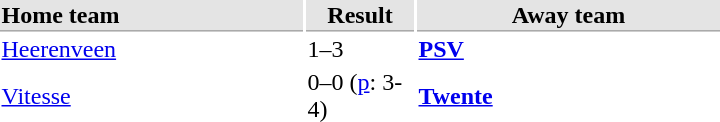<table>
<tr bgcolor="#E4E4E4">
<th style="border-bottom:1px solid #AAAAAA" width="200" align="left">Home team</th>
<th style="border-bottom:1px solid #AAAAAA" width="70" align="center">Result</th>
<th style="border-bottom:1px solid #AAAAAA" width="200">Away team</th>
</tr>
<tr>
<td><a href='#'>Heerenveen</a></td>
<td>1–3</td>
<td><strong><a href='#'>PSV</a></strong></td>
</tr>
<tr>
<td><a href='#'>Vitesse</a></td>
<td>0–0 (<a href='#'>p</a>: 3-4)</td>
<td><strong><a href='#'>Twente</a></strong></td>
</tr>
</table>
